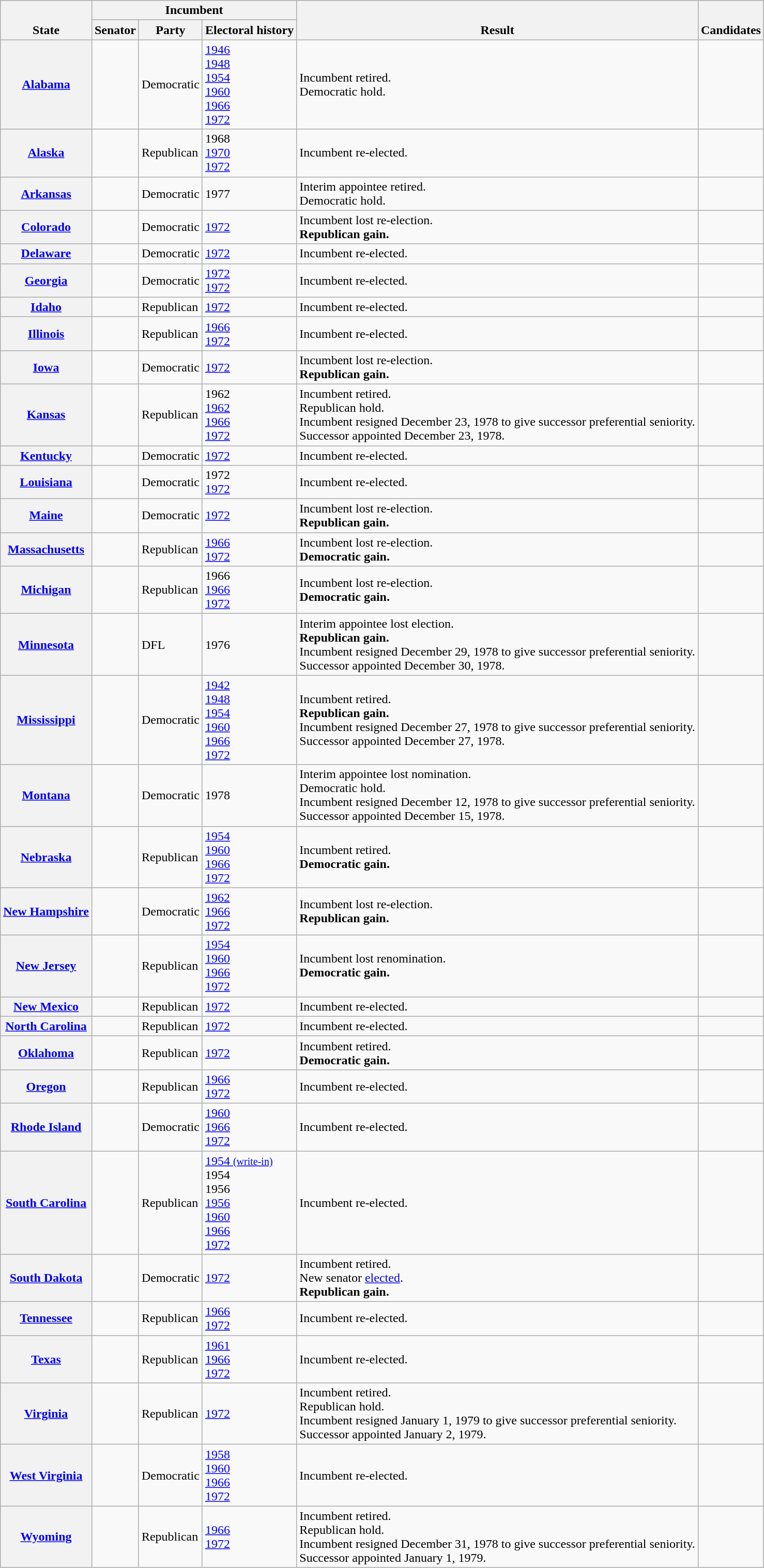<table class="wikitable sortable">
<tr valign=bottom>
<th rowspan=2>State</th>
<th colspan=3>Incumbent</th>
<th rowspan=2>Result</th>
<th rowspan=2 class=unsortable>Candidates</th>
</tr>
<tr>
<th>Senator</th>
<th>Party</th>
<th>Electoral history</th>
</tr>
<tr>
<th><a href='#'>Alabama</a></th>
<td></td>
<td>Democratic</td>
<td><a href='#'>1946 </a><br><a href='#'>1948</a><br><a href='#'>1954</a><br><a href='#'>1960</a><br><a href='#'>1966</a><br><a href='#'>1972</a></td>
<td>Incumbent retired.<br>Democratic hold.</td>
<td nowrap></td>
</tr>
<tr>
<th><a href='#'>Alaska</a></th>
<td></td>
<td>Republican</td>
<td>1968 <br><a href='#'>1970</a><br><a href='#'>1972</a></td>
<td>Incumbent re-elected.</td>
<td nowrap></td>
</tr>
<tr>
<th><a href='#'>Arkansas</a></th>
<td></td>
<td>Democratic</td>
<td>1977 </td>
<td>Interim appointee retired.<br>Democratic hold.</td>
<td nowrap></td>
</tr>
<tr>
<th><a href='#'>Colorado</a></th>
<td></td>
<td>Democratic</td>
<td><a href='#'>1972</a></td>
<td>Incumbent lost re-election.<br><strong>Republican gain.</strong></td>
<td nowrap></td>
</tr>
<tr>
<th><a href='#'>Delaware</a></th>
<td></td>
<td>Democratic</td>
<td><a href='#'>1972</a></td>
<td>Incumbent re-elected.</td>
<td nowrap></td>
</tr>
<tr>
<th><a href='#'>Georgia</a></th>
<td></td>
<td>Democratic</td>
<td><a href='#'>1972 </a><br><a href='#'>1972</a></td>
<td>Incumbent re-elected.</td>
<td nowrap></td>
</tr>
<tr>
<th><a href='#'>Idaho</a></th>
<td></td>
<td>Republican</td>
<td><a href='#'>1972</a></td>
<td>Incumbent re-elected.</td>
<td nowrap></td>
</tr>
<tr>
<th><a href='#'>Illinois</a></th>
<td></td>
<td>Republican</td>
<td><a href='#'>1966</a><br><a href='#'>1972</a></td>
<td>Incumbent re-elected.</td>
<td nowrap></td>
</tr>
<tr>
<th><a href='#'>Iowa</a></th>
<td></td>
<td>Democratic</td>
<td><a href='#'>1972</a></td>
<td>Incumbent lost re-election.<br><strong>Republican gain.</strong></td>
<td nowrap></td>
</tr>
<tr>
<th><a href='#'>Kansas</a></th>
<td></td>
<td>Republican</td>
<td>1962 <br><a href='#'>1962 </a><br><a href='#'>1966</a><br><a href='#'>1972</a></td>
<td>Incumbent retired.<br>Republican hold.<br>Incumbent resigned December 23, 1978 to give successor preferential seniority.<br>Successor appointed December 23, 1978.</td>
<td nowrap></td>
</tr>
<tr>
<th><a href='#'>Kentucky</a></th>
<td></td>
<td>Democratic</td>
<td><a href='#'>1972</a></td>
<td>Incumbent re-elected.</td>
<td nowrap></td>
</tr>
<tr>
<th><a href='#'>Louisiana</a></th>
<td></td>
<td>Democratic</td>
<td>1972 <br><a href='#'>1972</a></td>
<td>Incumbent re-elected.</td>
<td nowrap></td>
</tr>
<tr>
<th><a href='#'>Maine</a></th>
<td></td>
<td>Democratic</td>
<td><a href='#'>1972</a></td>
<td>Incumbent lost re-election.<br><strong>Republican gain.</strong></td>
<td nowrap></td>
</tr>
<tr>
<th><a href='#'>Massachusetts</a></th>
<td></td>
<td>Republican</td>
<td><a href='#'>1966</a><br><a href='#'>1972</a></td>
<td>Incumbent lost re-election.<br><strong>Democratic gain.</strong></td>
<td nowrap></td>
</tr>
<tr>
<th><a href='#'>Michigan</a></th>
<td></td>
<td>Republican</td>
<td>1966 <br><a href='#'>1966</a><br><a href='#'>1972</a></td>
<td>Incumbent lost re-election.<br><strong>Democratic gain.</strong></td>
<td nowrap></td>
</tr>
<tr>
<th><a href='#'>Minnesota</a></th>
<td></td>
<td>DFL</td>
<td>1976 </td>
<td>Interim appointee lost election.<br><strong>Republican gain.</strong><br>Incumbent resigned December 29, 1978 to give successor preferential seniority.<br>Successor appointed December 30, 1978.</td>
<td nowrap></td>
</tr>
<tr>
<th><a href='#'>Mississippi</a></th>
<td></td>
<td>Democratic</td>
<td><a href='#'>1942</a><br><a href='#'>1948</a><br><a href='#'>1954</a><br><a href='#'>1960</a><br><a href='#'>1966</a><br><a href='#'>1972</a></td>
<td>Incumbent retired.<br><strong>Republican gain.</strong><br>Incumbent resigned December 27, 1978 to give successor preferential seniority.<br>Successor appointed December 27, 1978.</td>
<td nowrap></td>
</tr>
<tr>
<th><a href='#'>Montana</a></th>
<td></td>
<td>Democratic</td>
<td>1978 </td>
<td>Interim appointee lost nomination.<br>Democratic hold.<br>Incumbent resigned December 12, 1978 to give successor preferential seniority.<br>Successor appointed December 15, 1978.</td>
<td nowrap></td>
</tr>
<tr>
<th><a href='#'>Nebraska</a></th>
<td></td>
<td>Republican</td>
<td><a href='#'>1954</a><br><a href='#'>1960</a><br><a href='#'>1966</a><br><a href='#'>1972</a></td>
<td>Incumbent retired.<br><strong>Democratic gain.</strong></td>
<td nowrap></td>
</tr>
<tr>
<th><a href='#'>New Hampshire</a></th>
<td></td>
<td>Democratic</td>
<td><a href='#'>1962 </a><br><a href='#'>1966</a><br><a href='#'>1972</a></td>
<td>Incumbent lost re-election.<br><strong>Republican gain.</strong></td>
<td nowrap></td>
</tr>
<tr>
<th><a href='#'>New Jersey</a></th>
<td></td>
<td>Republican</td>
<td><a href='#'>1954</a><br><a href='#'>1960</a><br><a href='#'>1966</a><br><a href='#'>1972</a></td>
<td>Incumbent lost renomination.<br><strong>Democratic gain.</strong></td>
<td nowrap></td>
</tr>
<tr>
<th><a href='#'>New Mexico</a></th>
<td></td>
<td>Republican</td>
<td><a href='#'>1972</a></td>
<td>Incumbent re-elected.</td>
<td nowrap></td>
</tr>
<tr>
<th><a href='#'>North Carolina</a></th>
<td></td>
<td>Republican</td>
<td><a href='#'>1972</a></td>
<td>Incumbent re-elected.</td>
<td nowrap></td>
</tr>
<tr>
<th><a href='#'>Oklahoma</a></th>
<td></td>
<td>Republican</td>
<td><a href='#'>1972</a></td>
<td>Incumbent retired.<br><strong>Democratic gain.</strong></td>
<td nowrap></td>
</tr>
<tr>
<th><a href='#'>Oregon</a></th>
<td></td>
<td>Republican</td>
<td><a href='#'>1966</a><br><a href='#'>1972</a></td>
<td>Incumbent re-elected.</td>
<td nowrap></td>
</tr>
<tr>
<th><a href='#'>Rhode Island</a></th>
<td></td>
<td>Democratic</td>
<td><a href='#'>1960</a><br><a href='#'>1966</a><br><a href='#'>1972</a></td>
<td>Incumbent re-elected.</td>
<td nowrap></td>
</tr>
<tr>
<th><a href='#'>South Carolina</a></th>
<td></td>
<td>Republican</td>
<td><a href='#'>1954 <small>(write-in)</small></a><br>1954 <br>1956 <br><a href='#'>1956 </a><br><a href='#'>1960</a><br><a href='#'>1966</a><br><a href='#'>1972</a></td>
<td>Incumbent re-elected.</td>
<td nowrap></td>
</tr>
<tr>
<th><a href='#'>South Dakota</a></th>
<td></td>
<td>Democratic</td>
<td><a href='#'>1972</a></td>
<td>Incumbent retired.<br>New senator <a href='#'>elected</a>.<br><strong>Republican gain.</strong></td>
<td nowrap></td>
</tr>
<tr>
<th><a href='#'>Tennessee</a></th>
<td></td>
<td>Republican</td>
<td><a href='#'>1966</a><br><a href='#'>1972</a></td>
<td>Incumbent re-elected.</td>
<td nowrap></td>
</tr>
<tr>
<th><a href='#'>Texas</a></th>
<td></td>
<td>Republican</td>
<td><a href='#'>1961 </a><br><a href='#'>1966</a><br><a href='#'>1972</a></td>
<td>Incumbent re-elected.</td>
<td nowrap></td>
</tr>
<tr>
<th><a href='#'>Virginia</a></th>
<td></td>
<td>Republican</td>
<td><a href='#'>1972</a></td>
<td>Incumbent retired.<br>Republican hold.<br>Incumbent resigned January 1, 1979 to give successor preferential seniority.<br>Successor appointed January 2, 1979.</td>
<td nowrap></td>
</tr>
<tr>
<th><a href='#'>West Virginia</a></th>
<td></td>
<td>Democratic</td>
<td><a href='#'>1958 </a><br><a href='#'>1960</a><br><a href='#'>1966</a><br><a href='#'>1972</a></td>
<td>Incumbent re-elected.</td>
<td nowrap></td>
</tr>
<tr>
<th><a href='#'>Wyoming</a></th>
<td></td>
<td>Republican</td>
<td><a href='#'>1966</a><br><a href='#'>1972</a></td>
<td>Incumbent retired.<br>Republican hold.<br>Incumbent resigned December 31, 1978 to give successor preferential seniority.<br>Successor appointed January 1, 1979.</td>
<td nowrap></td>
</tr>
</table>
